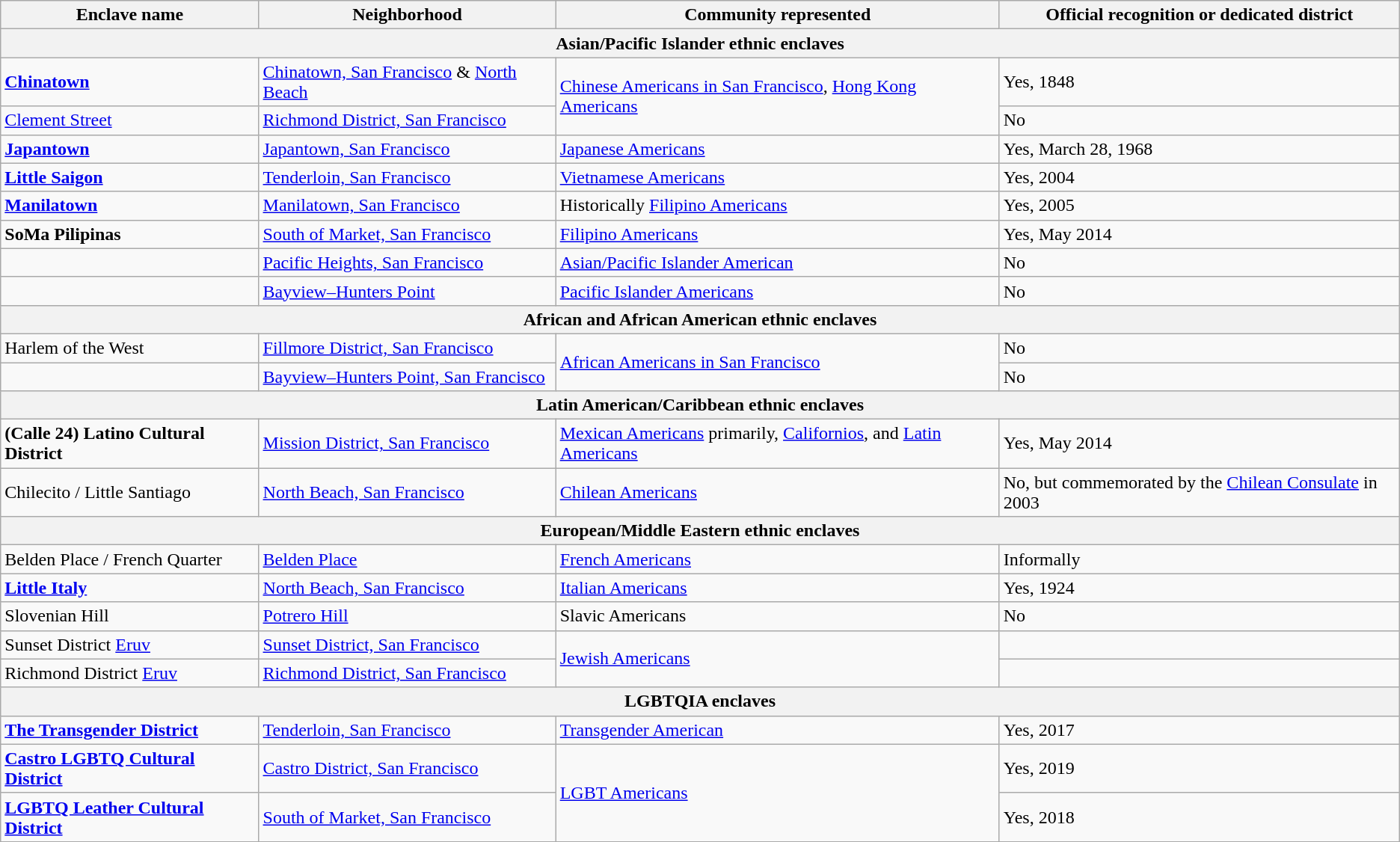<table class="wikitable">
<tr>
<th>Enclave name</th>
<th>Neighborhood</th>
<th>Community represented</th>
<th>Official recognition or dedicated district</th>
</tr>
<tr>
<th colspan="4">Asian/Pacific Islander ethnic enclaves</th>
</tr>
<tr>
<td><a href='#'><strong>Chinatown</strong></a></td>
<td><a href='#'>Chinatown, San Francisco</a> & <a href='#'>North Beach</a></td>
<td rowspan="2"><a href='#'>Chinese Americans in San Francisco</a>, <a href='#'>Hong Kong Americans</a></td>
<td>Yes, 1848</td>
</tr>
<tr>
<td><a href='#'>Clement Street</a></td>
<td><a href='#'>Richmond District, San Francisco</a></td>
<td>No</td>
</tr>
<tr>
<td><a href='#'><strong>Japantown</strong></a></td>
<td><a href='#'>Japantown, San Francisco</a></td>
<td><a href='#'>Japanese Americans</a></td>
<td>Yes, March 28, 1968</td>
</tr>
<tr>
<td><a href='#'><strong>Little Saigon</strong></a></td>
<td><a href='#'>Tenderloin, San Francisco</a></td>
<td><a href='#'>Vietnamese Americans</a></td>
<td>Yes, 2004</td>
</tr>
<tr>
<td><a href='#'><strong>Manilatown</strong></a></td>
<td><a href='#'>Manilatown, San Francisco</a></td>
<td>Historically <a href='#'>Filipino Americans</a></td>
<td>Yes, 2005</td>
</tr>
<tr>
<td><strong>SoMa Pilipinas</strong></td>
<td><a href='#'>South of Market, San Francisco</a></td>
<td><a href='#'>Filipino Americans</a></td>
<td>Yes, May 2014</td>
</tr>
<tr>
<td></td>
<td><a href='#'>Pacific Heights, San Francisco</a></td>
<td><a href='#'>Asian/Pacific Islander American</a></td>
<td>No</td>
</tr>
<tr>
<td></td>
<td><a href='#'>Bayview–Hunters Point</a></td>
<td><a href='#'>Pacific Islander Americans</a></td>
<td>No</td>
</tr>
<tr>
<th colspan="4">African and African American ethnic enclaves</th>
</tr>
<tr>
<td>Harlem of the West</td>
<td><a href='#'>Fillmore District, San Francisco</a></td>
<td rowspan="2"><a href='#'>African Americans in San Francisco</a></td>
<td>No</td>
</tr>
<tr>
<td></td>
<td><a href='#'>Bayview–Hunters Point, San Francisco</a></td>
<td>No</td>
</tr>
<tr>
<th colspan="4">Latin American/Caribbean ethnic enclaves</th>
</tr>
<tr>
<td><strong>(Calle 24) Latino Cultural District</strong></td>
<td><a href='#'>Mission District, San Francisco</a></td>
<td><a href='#'>Mexican Americans</a> primarily, <a href='#'>Californios</a>, and <a href='#'>Latin Americans</a></td>
<td>Yes, May 2014</td>
</tr>
<tr>
<td>Chilecito / Little Santiago</td>
<td><a href='#'>North Beach, San Francisco</a></td>
<td><a href='#'>Chilean Americans</a></td>
<td>No, but commemorated by the <a href='#'>Chilean Consulate</a> in 2003</td>
</tr>
<tr>
<th colspan="4">European/Middle Eastern ethnic enclaves</th>
</tr>
<tr>
<td>Belden Place / French Quarter</td>
<td><a href='#'>Belden Place</a></td>
<td><a href='#'>French Americans</a></td>
<td>Informally</td>
</tr>
<tr>
<td><strong><a href='#'>Little Italy</a></strong></td>
<td><a href='#'>North Beach, San Francisco</a></td>
<td><a href='#'>Italian Americans</a></td>
<td>Yes, 1924</td>
</tr>
<tr>
<td>Slovenian Hill</td>
<td><a href='#'>Potrero Hill</a></td>
<td>Slavic Americans</td>
<td>No</td>
</tr>
<tr>
<td>Sunset District <a href='#'>Eruv</a></td>
<td><a href='#'>Sunset District, San Francisco</a></td>
<td rowspan="2"><a href='#'>Jewish Americans</a></td>
<td></td>
</tr>
<tr>
<td>Richmond District <a href='#'>Eruv</a></td>
<td><a href='#'>Richmond District, San Francisco</a></td>
<td></td>
</tr>
<tr>
<th colspan="4">LGBTQIA enclaves</th>
</tr>
<tr>
<td><strong><a href='#'>The Transgender District</a></strong></td>
<td><a href='#'>Tenderloin, San Francisco</a></td>
<td><a href='#'>Transgender American</a></td>
<td>Yes, 2017</td>
</tr>
<tr>
<td><a href='#'><strong>Castro LGBTQ Cultural District</strong></a></td>
<td><a href='#'>Castro District, San Francisco</a></td>
<td rowspan="2"><a href='#'>LGBT Americans</a></td>
<td>Yes, 2019</td>
</tr>
<tr>
<td><a href='#'><strong>LGBTQ Leather Cultural District</strong></a></td>
<td><a href='#'>South of Market, San Francisco</a></td>
<td>Yes, 2018</td>
</tr>
<tr>
</tr>
</table>
